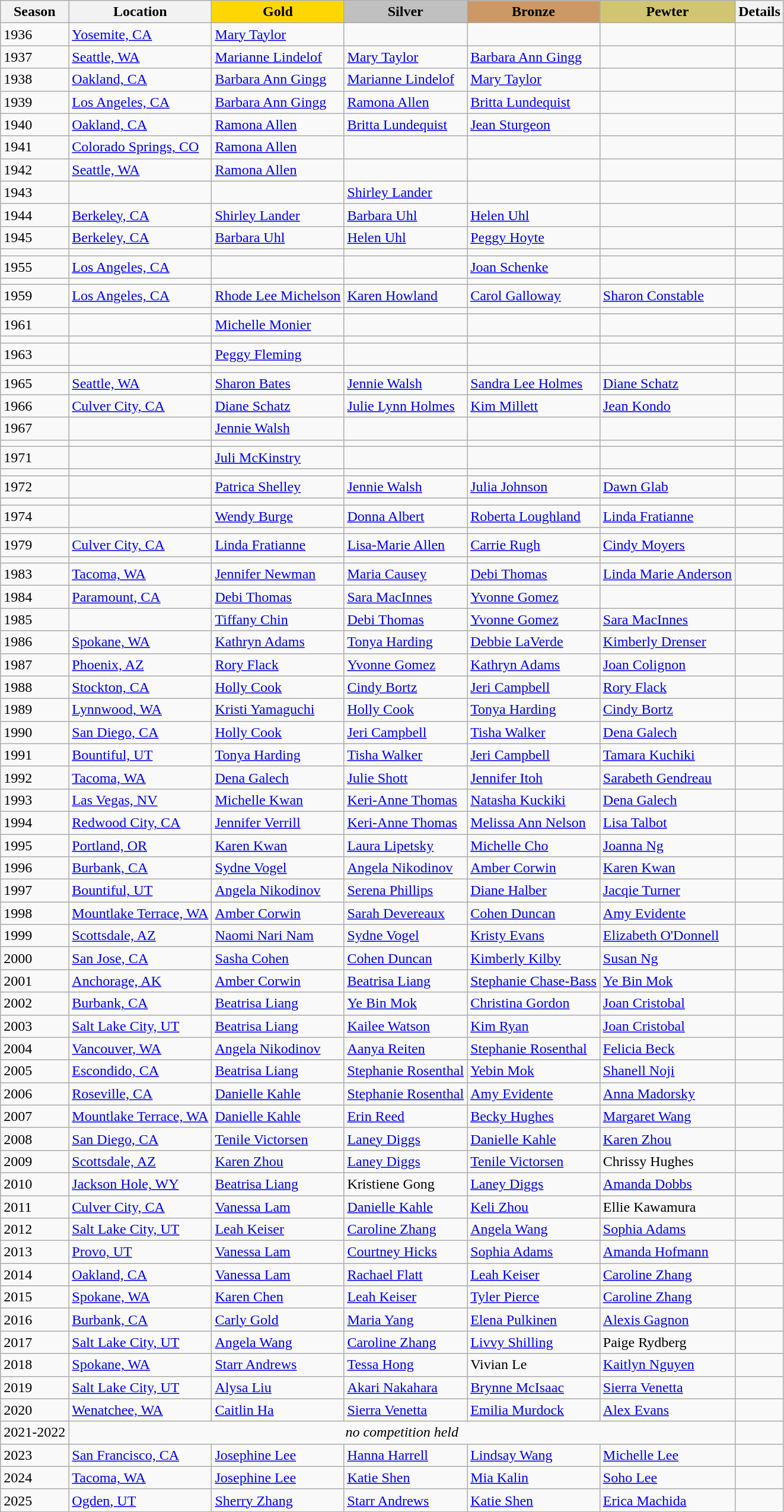<table class="wikitable">
<tr>
<th>Season</th>
<th>Location</th>
<td align=center bgcolor=gold><strong>Gold</strong></td>
<td align=center bgcolor=silver><strong>Silver</strong></td>
<td align=center bgcolor=cc9966><strong>Bronze</strong></td>
<td align=center bgcolor=d1c571><strong>Pewter</strong></td>
<th>Details</th>
</tr>
<tr>
<td>1936</td>
<td><a href='#'>Yosemite, CA</a></td>
<td><a href='#'>Mary Taylor</a></td>
<td></td>
<td></td>
<td></td>
<td></td>
</tr>
<tr>
<td>1937</td>
<td><a href='#'>Seattle, WA</a></td>
<td><a href='#'>Marianne Lindelof</a></td>
<td><a href='#'>Mary Taylor</a></td>
<td><a href='#'>Barbara Ann Gingg</a></td>
<td></td>
<td></td>
</tr>
<tr>
<td>1938</td>
<td><a href='#'>Oakland, CA</a></td>
<td><a href='#'>Barbara Ann Gingg</a></td>
<td><a href='#'>Marianne Lindelof</a></td>
<td><a href='#'>Mary Taylor</a></td>
<td></td>
<td></td>
</tr>
<tr>
<td>1939</td>
<td><a href='#'>Los Angeles, CA</a></td>
<td><a href='#'>Barbara Ann Gingg</a></td>
<td><a href='#'>Ramona Allen</a></td>
<td><a href='#'>Britta Lundequist</a></td>
<td></td>
<td></td>
</tr>
<tr>
<td>1940</td>
<td><a href='#'>Oakland, CA</a></td>
<td><a href='#'>Ramona Allen</a></td>
<td><a href='#'>Britta Lundequist</a></td>
<td><a href='#'>Jean Sturgeon</a></td>
<td></td>
<td></td>
</tr>
<tr>
<td>1941</td>
<td><a href='#'>Colorado Springs, CO</a></td>
<td><a href='#'>Ramona Allen</a></td>
<td></td>
<td></td>
<td></td>
<td></td>
</tr>
<tr>
<td>1942</td>
<td><a href='#'>Seattle, WA</a></td>
<td><a href='#'>Ramona Allen</a></td>
<td></td>
<td></td>
<td></td>
<td></td>
</tr>
<tr>
<td>1943</td>
<td></td>
<td></td>
<td><a href='#'>Shirley Lander</a></td>
<td></td>
<td></td>
<td></td>
</tr>
<tr>
<td>1944</td>
<td><a href='#'>Berkeley, CA</a></td>
<td><a href='#'>Shirley Lander</a></td>
<td><a href='#'>Barbara Uhl</a></td>
<td><a href='#'>Helen Uhl</a></td>
<td></td>
<td></td>
</tr>
<tr>
<td>1945</td>
<td><a href='#'>Berkeley, CA</a></td>
<td><a href='#'>Barbara Uhl</a></td>
<td><a href='#'>Helen Uhl</a></td>
<td><a href='#'>Peggy Hoyte</a></td>
<td></td>
<td></td>
</tr>
<tr>
<td></td>
<td></td>
<td></td>
<td></td>
<td></td>
<td></td>
</tr>
<tr>
<td>1955</td>
<td><a href='#'>Los Angeles, CA</a></td>
<td></td>
<td></td>
<td><a href='#'>Joan Schenke</a></td>
<td></td>
<td></td>
</tr>
<tr>
<td></td>
<td></td>
<td></td>
<td></td>
<td></td>
<td></td>
</tr>
<tr>
<td>1959</td>
<td><a href='#'>Los Angeles, CA</a></td>
<td><a href='#'>Rhode Lee Michelson</a></td>
<td><a href='#'>Karen Howland</a></td>
<td><a href='#'>Carol Galloway</a></td>
<td><a href='#'>Sharon Constable</a></td>
<td></td>
</tr>
<tr>
<td></td>
<td></td>
<td></td>
<td></td>
<td></td>
<td></td>
</tr>
<tr>
<td>1961</td>
<td></td>
<td><a href='#'>Michelle Monier</a></td>
<td></td>
<td></td>
<td></td>
<td></td>
</tr>
<tr>
<td></td>
<td></td>
<td></td>
<td></td>
<td></td>
<td></td>
</tr>
<tr>
<td>1963</td>
<td></td>
<td><a href='#'>Peggy Fleming</a></td>
<td></td>
<td></td>
<td></td>
<td></td>
</tr>
<tr>
<td></td>
<td></td>
<td></td>
<td></td>
<td></td>
<td></td>
</tr>
<tr>
<td>1965</td>
<td><a href='#'>Seattle, WA</a></td>
<td><a href='#'>Sharon Bates</a></td>
<td><a href='#'>Jennie Walsh</a></td>
<td><a href='#'>Sandra Lee Holmes</a></td>
<td><a href='#'>Diane Schatz</a></td>
<td></td>
</tr>
<tr>
<td>1966</td>
<td><a href='#'>Culver City, CA</a></td>
<td><a href='#'>Diane Schatz</a></td>
<td><a href='#'>Julie Lynn Holmes</a></td>
<td><a href='#'>Kim Millett</a></td>
<td><a href='#'>Jean Kondo</a></td>
<td></td>
</tr>
<tr>
<td>1967</td>
<td></td>
<td><a href='#'>Jennie Walsh</a></td>
<td></td>
<td></td>
<td></td>
<td></td>
</tr>
<tr>
<td></td>
<td></td>
<td></td>
<td></td>
<td></td>
<td></td>
</tr>
<tr>
<td>1971</td>
<td></td>
<td><a href='#'>Juli McKinstry</a></td>
<td></td>
<td></td>
<td></td>
<td></td>
</tr>
<tr>
<td></td>
<td></td>
<td></td>
<td></td>
<td></td>
<td></td>
</tr>
<tr>
<td>1972</td>
<td></td>
<td><a href='#'>Patrica Shelley</a></td>
<td><a href='#'>Jennie Walsh</a></td>
<td><a href='#'>Julia Johnson</a></td>
<td><a href='#'>Dawn Glab</a></td>
<td></td>
</tr>
<tr>
<td></td>
<td></td>
<td></td>
<td></td>
<td></td>
<td></td>
</tr>
<tr>
<td>1974</td>
<td></td>
<td><a href='#'>Wendy Burge</a></td>
<td><a href='#'>Donna Albert</a></td>
<td><a href='#'>Roberta Loughland</a></td>
<td><a href='#'>Linda Fratianne</a></td>
<td></td>
</tr>
<tr>
<td></td>
<td></td>
<td></td>
<td></td>
<td></td>
<td></td>
</tr>
<tr>
<td>1979</td>
<td><a href='#'>Culver City, CA</a></td>
<td><a href='#'>Linda Fratianne</a></td>
<td><a href='#'>Lisa-Marie Allen</a></td>
<td><a href='#'>Carrie Rugh</a></td>
<td><a href='#'>Cindy Moyers</a></td>
<td></td>
</tr>
<tr>
<td></td>
<td></td>
<td></td>
<td></td>
<td></td>
<td></td>
</tr>
<tr>
<td>1983</td>
<td><a href='#'>Tacoma, WA</a></td>
<td><a href='#'>Jennifer Newman</a></td>
<td><a href='#'>Maria Causey</a></td>
<td><a href='#'>Debi Thomas</a></td>
<td><a href='#'>Linda Marie Anderson</a></td>
<td></td>
</tr>
<tr>
<td>1984</td>
<td><a href='#'>Paramount, CA</a></td>
<td><a href='#'>Debi Thomas</a></td>
<td><a href='#'>Sara MacInnes</a></td>
<td><a href='#'>Yvonne Gomez</a></td>
<td></td>
<td></td>
</tr>
<tr>
<td>1985</td>
<td></td>
<td><a href='#'>Tiffany Chin</a></td>
<td><a href='#'>Debi Thomas</a></td>
<td><a href='#'>Yvonne Gomez</a></td>
<td><a href='#'>Sara MacInnes</a></td>
<td></td>
</tr>
<tr>
<td>1986</td>
<td><a href='#'>Spokane, WA</a></td>
<td><a href='#'>Kathryn Adams</a></td>
<td><a href='#'>Tonya Harding</a></td>
<td><a href='#'>Debbie LaVerde</a></td>
<td><a href='#'>Kimberly Drenser</a></td>
<td></td>
</tr>
<tr>
<td>1987</td>
<td><a href='#'>Phoenix, AZ</a></td>
<td><a href='#'>Rory Flack</a></td>
<td><a href='#'>Yvonne Gomez</a></td>
<td><a href='#'>Kathryn Adams</a></td>
<td><a href='#'>Joan Colignon</a></td>
<td></td>
</tr>
<tr>
<td>1988</td>
<td><a href='#'>Stockton, CA</a></td>
<td><a href='#'>Holly Cook</a></td>
<td><a href='#'>Cindy Bortz</a></td>
<td><a href='#'>Jeri Campbell</a></td>
<td><a href='#'>Rory Flack</a></td>
<td></td>
</tr>
<tr>
<td>1989</td>
<td><a href='#'>Lynnwood, WA</a></td>
<td><a href='#'>Kristi Yamaguchi</a></td>
<td><a href='#'>Holly Cook</a></td>
<td><a href='#'>Tonya Harding</a></td>
<td><a href='#'>Cindy Bortz</a></td>
<td></td>
</tr>
<tr>
<td>1990</td>
<td><a href='#'>San Diego, CA</a></td>
<td><a href='#'>Holly Cook</a></td>
<td><a href='#'>Jeri Campbell</a></td>
<td><a href='#'>Tisha Walker</a></td>
<td><a href='#'>Dena Galech</a></td>
<td></td>
</tr>
<tr>
<td>1991</td>
<td><a href='#'>Bountiful, UT</a></td>
<td><a href='#'>Tonya Harding</a></td>
<td><a href='#'>Tisha Walker</a></td>
<td><a href='#'>Jeri Campbell</a></td>
<td><a href='#'>Tamara Kuchiki</a></td>
<td></td>
</tr>
<tr>
<td>1992</td>
<td><a href='#'>Tacoma, WA</a></td>
<td><a href='#'>Dena Galech</a></td>
<td><a href='#'>Julie Shott</a></td>
<td><a href='#'>Jennifer Itoh</a></td>
<td><a href='#'>Sarabeth Gendreau</a></td>
<td></td>
</tr>
<tr>
<td>1993</td>
<td><a href='#'>Las Vegas, NV</a></td>
<td><a href='#'>Michelle Kwan</a></td>
<td><a href='#'>Keri-Anne Thomas</a></td>
<td><a href='#'>Natasha Kuckiki</a></td>
<td><a href='#'>Dena Galech</a></td>
<td></td>
</tr>
<tr>
<td>1994</td>
<td><a href='#'>Redwood City, CA</a></td>
<td><a href='#'>Jennifer Verrill</a></td>
<td><a href='#'>Keri-Anne Thomas</a></td>
<td><a href='#'>Melissa Ann Nelson</a></td>
<td><a href='#'>Lisa Talbot</a></td>
<td></td>
</tr>
<tr>
<td>1995</td>
<td><a href='#'>Portland, OR</a></td>
<td><a href='#'>Karen Kwan</a></td>
<td><a href='#'>Laura Lipetsky</a></td>
<td><a href='#'>Michelle Cho</a></td>
<td><a href='#'>Joanna Ng</a></td>
<td></td>
</tr>
<tr>
<td>1996</td>
<td><a href='#'>Burbank, CA</a></td>
<td><a href='#'>Sydne Vogel</a></td>
<td><a href='#'>Angela Nikodinov</a></td>
<td><a href='#'>Amber Corwin</a></td>
<td><a href='#'>Karen Kwan</a></td>
<td></td>
</tr>
<tr>
<td>1997</td>
<td><a href='#'>Bountiful, UT</a></td>
<td><a href='#'>Angela Nikodinov</a></td>
<td><a href='#'>Serena Phillips</a></td>
<td><a href='#'>Diane Halber</a></td>
<td><a href='#'>Jacqie Turner</a></td>
<td></td>
</tr>
<tr>
<td>1998</td>
<td><a href='#'>Mountlake Terrace, WA</a></td>
<td><a href='#'>Amber Corwin</a></td>
<td><a href='#'>Sarah Devereaux</a></td>
<td><a href='#'>Cohen Duncan</a></td>
<td><a href='#'>Amy Evidente</a></td>
<td></td>
</tr>
<tr>
<td>1999</td>
<td><a href='#'>Scottsdale, AZ</a></td>
<td><a href='#'>Naomi Nari Nam</a></td>
<td><a href='#'>Sydne Vogel</a></td>
<td><a href='#'>Kristy Evans</a></td>
<td><a href='#'>Elizabeth O'Donnell</a></td>
<td></td>
</tr>
<tr>
<td>2000</td>
<td><a href='#'>San Jose, CA</a></td>
<td><a href='#'>Sasha Cohen</a></td>
<td><a href='#'>Cohen Duncan</a></td>
<td><a href='#'>Kimberly Kilby</a></td>
<td><a href='#'>Susan Ng</a></td>
<td></td>
</tr>
<tr>
<td>2001</td>
<td><a href='#'>Anchorage, AK</a></td>
<td><a href='#'>Amber Corwin</a></td>
<td><a href='#'>Beatrisa Liang</a></td>
<td><a href='#'>Stephanie Chase-Bass</a></td>
<td><a href='#'>Ye Bin Mok</a></td>
<td></td>
</tr>
<tr>
<td>2002</td>
<td><a href='#'>Burbank, CA</a></td>
<td><a href='#'>Beatrisa Liang</a></td>
<td><a href='#'>Ye Bin Mok</a></td>
<td><a href='#'>Christina Gordon</a></td>
<td><a href='#'>Joan Cristobal</a></td>
<td></td>
</tr>
<tr>
<td>2003</td>
<td><a href='#'>Salt Lake City, UT</a></td>
<td><a href='#'>Beatrisa Liang</a></td>
<td><a href='#'>Kailee Watson</a></td>
<td><a href='#'>Kim Ryan</a></td>
<td><a href='#'>Joan Cristobal</a></td>
<td></td>
</tr>
<tr>
<td>2004</td>
<td><a href='#'>Vancouver, WA</a></td>
<td><a href='#'>Angela Nikodinov</a></td>
<td><a href='#'>Aanya Reiten</a></td>
<td><a href='#'>Stephanie Rosenthal</a></td>
<td><a href='#'>Felicia Beck</a></td>
<td></td>
</tr>
<tr>
<td>2005</td>
<td><a href='#'>Escondido, CA</a></td>
<td><a href='#'>Beatrisa Liang</a></td>
<td><a href='#'>Stephanie Rosenthal</a></td>
<td><a href='#'>Yebin Mok</a></td>
<td><a href='#'>Shanell Noji</a></td>
<td></td>
</tr>
<tr>
<td>2006</td>
<td><a href='#'>Roseville, CA</a></td>
<td><a href='#'>Danielle Kahle</a></td>
<td><a href='#'>Stephanie Rosenthal</a></td>
<td><a href='#'>Amy Evidente</a></td>
<td><a href='#'>Anna Madorsky</a></td>
<td></td>
</tr>
<tr>
<td>2007</td>
<td><a href='#'>Mountlake Terrace, WA</a></td>
<td><a href='#'>Danielle Kahle</a></td>
<td><a href='#'>Erin Reed</a></td>
<td><a href='#'>Becky Hughes</a></td>
<td><a href='#'>Margaret Wang</a></td>
<td></td>
</tr>
<tr>
<td>2008</td>
<td><a href='#'>San Diego, CA</a></td>
<td><a href='#'>Tenile Victorsen</a></td>
<td><a href='#'>Laney Diggs</a></td>
<td><a href='#'>Danielle Kahle</a></td>
<td><a href='#'>Karen Zhou</a></td>
<td></td>
</tr>
<tr>
<td>2009</td>
<td><a href='#'>Scottsdale, AZ</a></td>
<td><a href='#'>Karen Zhou</a></td>
<td><a href='#'>Laney Diggs</a></td>
<td><a href='#'>Tenile Victorsen</a></td>
<td>Chrissy Hughes</td>
<td></td>
</tr>
<tr>
<td>2010</td>
<td><a href='#'>Jackson Hole, WY</a></td>
<td><a href='#'>Beatrisa Liang</a></td>
<td>Kristiene Gong</td>
<td><a href='#'>Laney Diggs</a></td>
<td><a href='#'>Amanda Dobbs</a></td>
<td></td>
</tr>
<tr>
<td>2011</td>
<td><a href='#'>Culver City, CA</a></td>
<td><a href='#'>Vanessa Lam</a></td>
<td><a href='#'>Danielle Kahle</a></td>
<td><a href='#'>Keli Zhou</a></td>
<td>Ellie Kawamura</td>
<td></td>
</tr>
<tr>
<td>2012</td>
<td><a href='#'>Salt Lake City, UT</a></td>
<td><a href='#'>Leah Keiser</a></td>
<td><a href='#'>Caroline Zhang</a></td>
<td><a href='#'>Angela Wang</a></td>
<td><a href='#'>Sophia Adams</a></td>
<td></td>
</tr>
<tr>
<td>2013</td>
<td><a href='#'>Provo, UT</a></td>
<td><a href='#'>Vanessa Lam</a></td>
<td><a href='#'>Courtney Hicks</a></td>
<td><a href='#'>Sophia Adams</a></td>
<td><a href='#'>Amanda Hofmann</a></td>
<td></td>
</tr>
<tr>
<td>2014</td>
<td><a href='#'>Oakland, CA</a></td>
<td><a href='#'>Vanessa Lam</a></td>
<td><a href='#'>Rachael Flatt</a></td>
<td><a href='#'>Leah Keiser</a></td>
<td><a href='#'>Caroline Zhang</a></td>
<td></td>
</tr>
<tr>
<td>2015</td>
<td><a href='#'>Spokane, WA</a></td>
<td><a href='#'>Karen Chen</a></td>
<td><a href='#'>Leah Keiser</a></td>
<td><a href='#'>Tyler Pierce</a></td>
<td><a href='#'>Caroline Zhang</a></td>
<td></td>
</tr>
<tr>
<td>2016</td>
<td><a href='#'>Burbank, CA</a></td>
<td><a href='#'>Carly Gold</a></td>
<td><a href='#'>Maria Yang</a></td>
<td><a href='#'>Elena Pulkinen</a></td>
<td><a href='#'>Alexis Gagnon</a></td>
<td></td>
</tr>
<tr>
<td>2017</td>
<td><a href='#'>Salt Lake City, UT</a></td>
<td><a href='#'>Angela Wang</a></td>
<td><a href='#'>Caroline Zhang</a></td>
<td><a href='#'>Livvy Shilling</a></td>
<td>Paige Rydberg</td>
<td></td>
</tr>
<tr>
<td>2018</td>
<td><a href='#'>Spokane, WA</a></td>
<td><a href='#'>Starr Andrews</a></td>
<td><a href='#'>Tessa Hong</a></td>
<td>Vivian Le</td>
<td><a href='#'>Kaitlyn Nguyen</a></td>
<td></td>
</tr>
<tr>
<td>2019</td>
<td><a href='#'>Salt Lake City, UT</a></td>
<td><a href='#'>Alysa Liu</a></td>
<td><a href='#'>Akari Nakahara</a></td>
<td><a href='#'>Brynne McIsaac</a></td>
<td><a href='#'>Sierra Venetta</a></td>
<td></td>
</tr>
<tr>
<td>2020</td>
<td><a href='#'>Wenatchee, WA</a></td>
<td><a href='#'>Caitlin Ha</a></td>
<td><a href='#'>Sierra Venetta</a></td>
<td><a href='#'>Emilia Murdock</a></td>
<td><a href='#'>Alex Evans</a></td>
<td></td>
</tr>
<tr>
<td>2021-2022</td>
<td colspan="5" align="center"><em>no competition held</em></td>
<td></td>
</tr>
<tr>
<td>2023</td>
<td><a href='#'>San Francisco, CA</a></td>
<td><a href='#'>Josephine Lee</a></td>
<td><a href='#'>Hanna Harrell</a></td>
<td><a href='#'>Lindsay Wang</a></td>
<td><a href='#'>Michelle Lee</a></td>
<td></td>
</tr>
<tr>
<td>2024</td>
<td><a href='#'>Tacoma, WA</a></td>
<td><a href='#'>Josephine Lee</a></td>
<td><a href='#'>Katie Shen</a></td>
<td><a href='#'>Mia Kalin</a></td>
<td><a href='#'>Soho Lee</a></td>
<td></td>
</tr>
<tr>
<td>2025</td>
<td><a href='#'>Ogden, UT</a></td>
<td><a href='#'>Sherry Zhang</a></td>
<td><a href='#'>Starr Andrews</a></td>
<td><a href='#'>Katie Shen</a></td>
<td><a href='#'>Erica Machida</a></td>
<td></td>
</tr>
</table>
